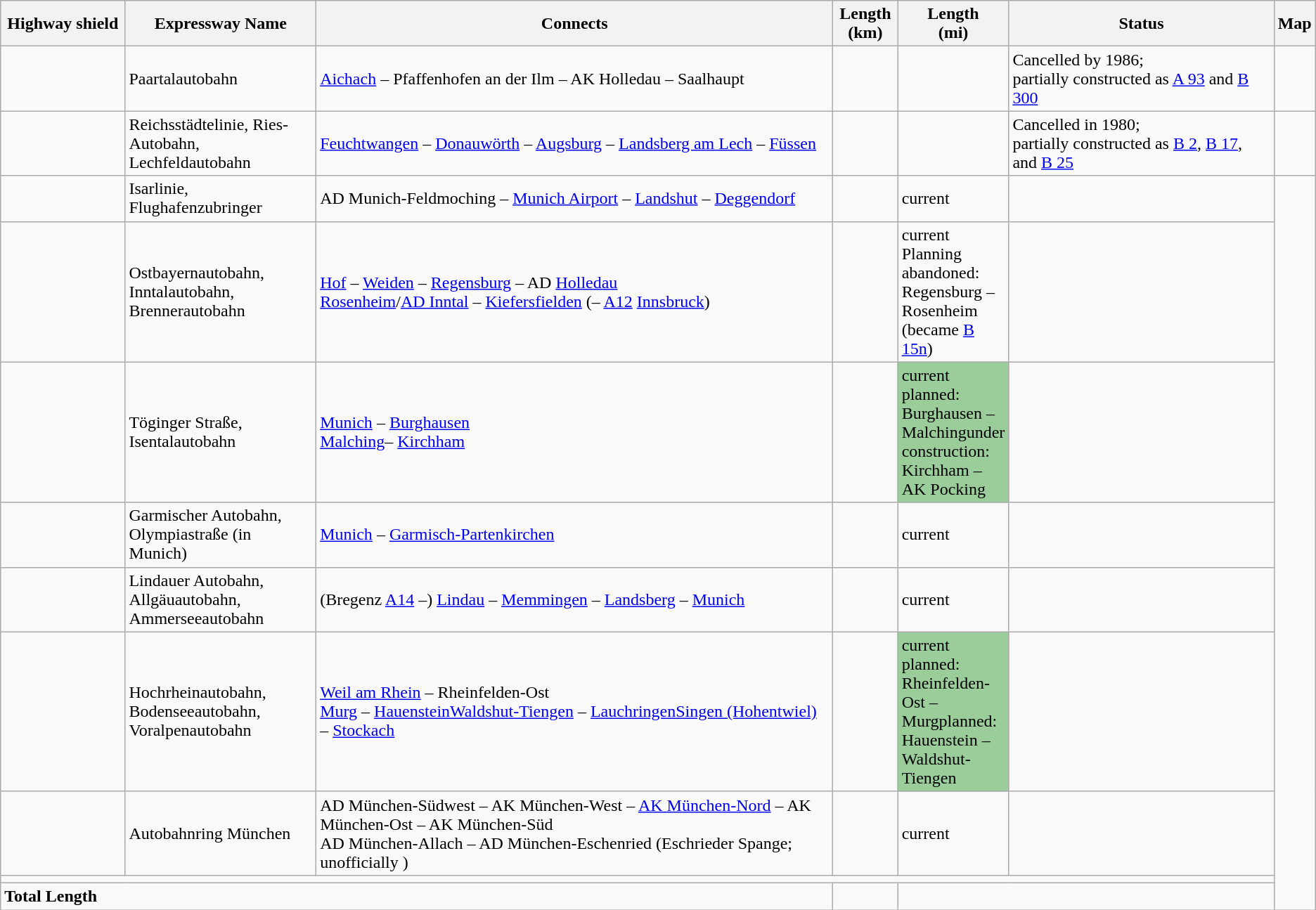<table class="wikitable">
<tr>
<th style="width:10%;">Highway shield</th>
<th style="width:15%;">Expressway Name</th>
<th style="width:43%;">Connects</th>
<th style="width:5%;">Length<br>(km)</th>
<th style="width:5%;">Length<br>(mi)</th>
<th style="width:25%;">Status</th>
<th style="width:100px;">Map</th>
</tr>
<tr>
<td></td>
<td>Paartalautobahn</td>
<td><a href='#'>Aichach</a> – Pfaffenhofen an der Ilm – AK Holledau – Saalhaupt</td>
<td></td>
<td></td>
<td>Cancelled by 1986;<br>partially constructed as <a href='#'>A 93</a> and <a href='#'>B 300</a></td>
<td></td>
</tr>
<tr>
<td></td>
<td>Reichsstädtelinie, Ries-Autobahn, Lechfeldautobahn</td>
<td><a href='#'>Feuchtwangen</a> – <a href='#'>Donauwörth</a> – <a href='#'>Augsburg</a> – <a href='#'>Landsberg am Lech</a> – <a href='#'>Füssen</a></td>
<td></td>
<td></td>
<td>Cancelled in 1980;<br>partially constructed as <a href='#'>B 2</a>, <a href='#'>B 17</a>, and <a href='#'>B 25</a></td>
<td></td>
</tr>
<tr>
<td></td>
<td>Isarlinie, Flughafenzubringer</td>
<td>AD Munich-Feldmoching – <a href='#'>Munich Airport</a> – <a href='#'>Landshut</a> – <a href='#'>Deggendorf</a></td>
<td></td>
<td>current</td>
<td></td>
</tr>
<tr>
<td></td>
<td>Ostbayernautobahn, Inntalautobahn, Brennerautobahn</td>
<td><a href='#'>Hof</a> – <a href='#'>Weiden</a> – <a href='#'>Regensburg</a> – AD <a href='#'>Holledau</a><br><a href='#'>Rosenheim</a>/<a href='#'>AD Inntal</a> – <a href='#'>Kiefersfielden</a> (– <a href='#'>A12</a> <a href='#'>Innsbruck</a>)</td>
<td></td>
<td>current<br>Planning abandoned: Regensburg – Rosenheim (became <a href='#'>B 15n</a>)</td>
<td></td>
</tr>
<tr>
<td></td>
<td>Töginger Straße, Isentalautobahn</td>
<td><a href='#'>Munich</a> – <a href='#'>Burghausen</a><br><a href='#'>Malching</a>– <a href='#'>Kirchham</a></td>
<td></td>
<td style="background-color:#9BCD9B">current<br>planned: Burghausen – Malchingunder construction: Kirchham – AK Pocking</td>
<td></td>
</tr>
<tr>
<td></td>
<td>Garmischer Autobahn, Olympiastraße (in Munich)</td>
<td><a href='#'>Munich</a> – <a href='#'>Garmisch-Partenkirchen</a></td>
<td></td>
<td>current</td>
<td></td>
</tr>
<tr>
<td></td>
<td>Lindauer Autobahn, Allgäuautobahn, Ammerseeautobahn</td>
<td>(Bregenz <a href='#'>A14</a> –) <a href='#'>Lindau</a> – <a href='#'>Memmingen</a> – <a href='#'>Landsberg</a> – <a href='#'>Munich</a></td>
<td></td>
<td>current</td>
<td></td>
</tr>
<tr>
<td></td>
<td>Hochrheinautobahn, Bodenseeautobahn, Voralpenautobahn</td>
<td><a href='#'>Weil am Rhein</a> – Rheinfelden-Ost<br><a href='#'>Murg</a> – <a href='#'>Hauenstein</a><a href='#'>Waldshut-Tiengen</a> – <a href='#'>Lauchringen</a><a href='#'>Singen (Hohentwiel)</a> – <a href='#'>Stockach</a></td>
<td></td>
<td style="background-color:#9BCD9B">current<br>planned: Rheinfelden-Ost – Murgplanned: Hauenstein – Waldshut-Tiengen</td>
<td></td>
</tr>
<tr>
<td></td>
<td>Autobahnring München</td>
<td>AD München-Südwest – AK München-West – <a href='#'>AK München-Nord</a> – AK München-Ost – AK München-Süd<br>AD München-Allach – AD München-Eschenried (Eschrieder Spange; unofficially )</td>
<td></td>
<td>current</td>
<td></td>
</tr>
<tr>
<td colspan="6"></td>
</tr>
<tr style="font-weight:bold;">
<td colspan="3">Total Length</td>
<td></td>
<td colspan="2"></td>
</tr>
</table>
